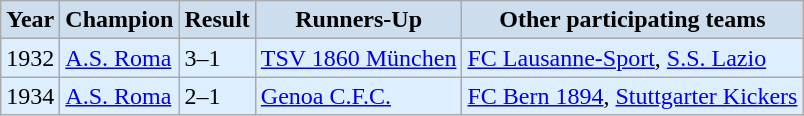<table class="wikitable">
<tr>
<th style="background:#CCDDEE;">Year</th>
<th style="background:#CCDDEE;">Champion</th>
<th style="background:#CCDDEE;">Result</th>
<th style="background:#CCDDEE;">Runners-Up</th>
<th style="background:#CCDDEE;">Other participating teams</th>
</tr>
<tr align="left" bgcolor=#DDEEFF>
<td>1932</td>
<td> <a href='#'>A.S. Roma</a></td>
<td>3–1</td>
<td> <a href='#'>TSV 1860 München</a></td>
<td> <a href='#'>FC Lausanne-Sport</a>,  <a href='#'>S.S. Lazio</a></td>
</tr>
<tr align="left" bgcolor=#DDEEFF>
<td>1934</td>
<td> <a href='#'>A.S. Roma</a></td>
<td>2–1</td>
<td> <a href='#'>Genoa C.F.C.</a></td>
<td> <a href='#'>FC Bern 1894</a>,  <a href='#'>Stuttgarter Kickers</a></td>
</tr>
</table>
